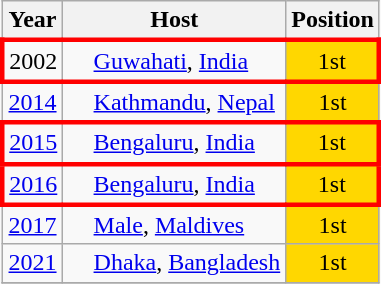<table class="wikitable" style="text-align: center;">
<tr>
<th>Year</th>
<th>Host</th>
<th>Position</th>
</tr>
<tr style="border: 3px solid red">
<td>2002</td>
<td style="text-align: left; padding-left: 20px;"> <a href='#'>Guwahati</a>, <a href='#'>India</a></td>
<td style="background:gold">1st</td>
</tr>
<tr>
<td><a href='#'>2014</a></td>
<td style="text-align: left; padding-left: 20px;"> <a href='#'>Kathmandu</a>, <a href='#'>Nepal</a></td>
<td style="background:gold">1st</td>
</tr>
<tr style="border: 3px solid red">
<td><a href='#'>2015</a></td>
<td style="text-align: left; padding-left: 20px;"> <a href='#'>Bengaluru</a>, <a href='#'>India</a></td>
<td style="background:gold">1st</td>
</tr>
<tr style="border: 3px solid red">
<td><a href='#'>2016</a></td>
<td style="text-align: left; padding-left: 20px;"> <a href='#'>Bengaluru</a>, <a href='#'>India</a></td>
<td style="background:gold">1st</td>
</tr>
<tr>
<td><a href='#'>2017</a></td>
<td style="text-align: left; padding-left: 20px;"> <a href='#'>Male</a>, <a href='#'>Maldives</a></td>
<td style="background:gold">1st</td>
</tr>
<tr>
<td><a href='#'>2021</a></td>
<td style="text-align: left; padding-left: 20px;"> <a href='#'>Dhaka</a>, <a href='#'>Bangladesh</a></td>
<td style="background:gold">1st</td>
</tr>
<tr>
</tr>
</table>
